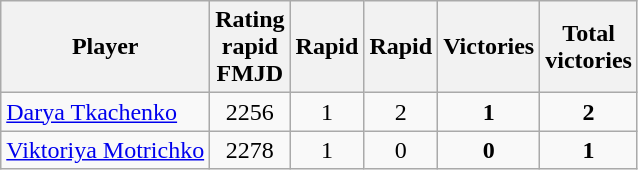<table class="wikitable">
<tr>
<th>Player</th>
<th>Rating<br>rapid<br>FMJD</th>
<th>Rapid<br></th>
<th>Rapid<br></th>
<th>Victories</th>
<th>Total<br>victories</th>
</tr>
<tr align="center">
<td align="left"> <a href='#'>Darya Tkachenko</a></td>
<td>2256</td>
<td>1</td>
<td>2</td>
<td><strong>1</strong></td>
<td><strong>2</strong></td>
</tr>
<tr align="center">
<td align="left"> <a href='#'>Viktoriya Motrichko</a></td>
<td>2278</td>
<td>1</td>
<td>0</td>
<td><strong>0</strong></td>
<td><strong>1</strong></td>
</tr>
</table>
